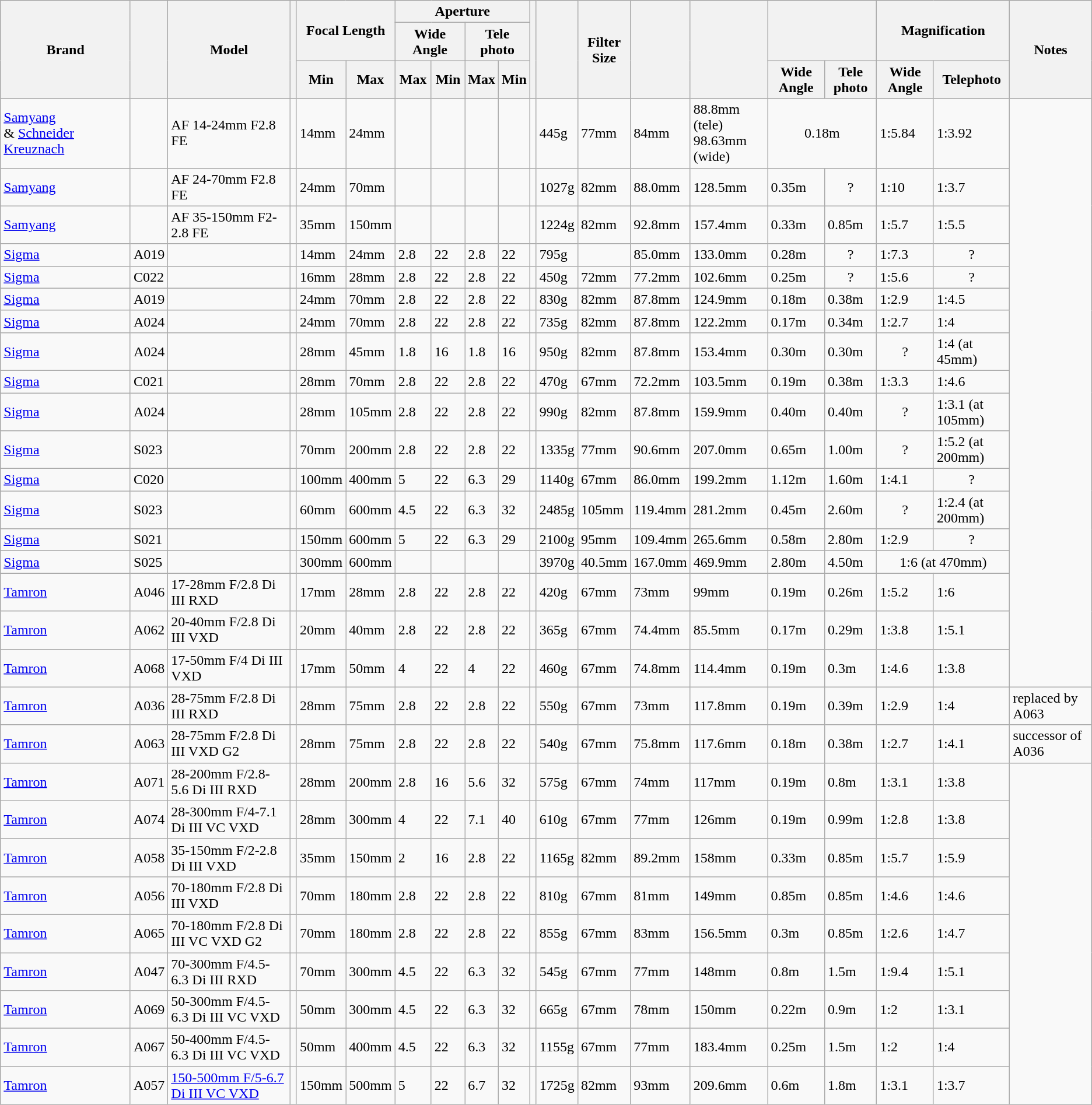<table class="wikitable sortable" style="text-align:left">
<tr>
<th rowspan=3>Brand</th>
<th rowspan=3></th>
<th rowspan=3>Model</th>
<th rowspan=3></th>
<th rowspan=2 colspan=2>Focal Length</th>
<th colspan=4>Aperture</th>
<th rowspan=3></th>
<th rowspan=3></th>
<th rowspan=3>Filter<br>Size</th>
<th rowspan=3></th>
<th rowspan=3></th>
<th rowspan=2 colspan=2></th>
<th rowspan=2 colspan=2>Magnification</th>
<th rowspan=3>Notes</th>
</tr>
<tr>
<th colspan=2>Wide Angle</th>
<th colspan=2>Tele<wbr>photo</th>
</tr>
<tr>
<th>Min</th>
<th>Max</th>
<th>Max</th>
<th>Min</th>
<th>Max</th>
<th>Min</th>
<th>Wide Angle</th>
<th>Tele<wbr>photo</th>
<th>Wide Angle</th>
<th>Tele<wbr>photo</th>
</tr>
<tr>
<td><a href='#'>Samyang</a> & <a href='#'>Schneider Kreuznach</a></td>
<td></td>
<td>AF 14-24mm F2.8 FE</td>
<td></td>
<td>14mm</td>
<td>24mm</td>
<td></td>
<td></td>
<td></td>
<td></td>
<td></td>
<td>445g</td>
<td>77mm</td>
<td>84mm</td>
<td>88.8mm (tele)<br>98.63mm (wide)</td>
<td colspan=2 align=center>0.18m</td>
<td>1:5.84</td>
<td>1:3.92</td>
</tr>
<tr>
<td><a href='#'>Samyang</a></td>
<td></td>
<td>AF 24-70mm F2.8 FE</td>
<td></td>
<td>24mm</td>
<td>70mm</td>
<td></td>
<td></td>
<td></td>
<td></td>
<td></td>
<td>1027g</td>
<td>82mm</td>
<td>88.0mm</td>
<td>128.5mm</td>
<td>0.35m</td>
<td align=center>?</td>
<td>1:10</td>
<td>1:3.7</td>
</tr>
<tr>
<td><a href='#'>Samyang</a></td>
<td></td>
<td>AF 35-150mm F2-2.8 FE</td>
<td></td>
<td>35mm</td>
<td>150mm</td>
<td></td>
<td></td>
<td></td>
<td></td>
<td></td>
<td>1224g</td>
<td>82mm</td>
<td>92.8mm</td>
<td>157.4mm</td>
<td>0.33m</td>
<td>0.85m</td>
<td>1:5.7</td>
<td>1:5.5</td>
</tr>
<tr>
<td><a href='#'>Sigma</a></td>
<td>A019</td>
<td></td>
<td></td>
<td>14mm</td>
<td>24mm</td>
<td>2.8</td>
<td>22</td>
<td>2.8</td>
<td>22</td>
<td></td>
<td>795g</td>
<td></td>
<td>85.0mm</td>
<td>133.0mm</td>
<td>0.28m</td>
<td align=center>?</td>
<td>1:7.3</td>
<td align=center>?</td>
</tr>
<tr>
<td><a href='#'>Sigma</a></td>
<td>C022</td>
<td></td>
<td></td>
<td>16mm</td>
<td>28mm</td>
<td>2.8</td>
<td>22</td>
<td>2.8</td>
<td>22</td>
<td></td>
<td>450g</td>
<td>72mm</td>
<td>77.2mm</td>
<td>102.6mm</td>
<td>0.25m</td>
<td align=center>?</td>
<td>1:5.6</td>
<td align=center>?</td>
</tr>
<tr>
<td><a href='#'>Sigma</a></td>
<td>A019</td>
<td></td>
<td></td>
<td>24mm</td>
<td>70mm</td>
<td>2.8</td>
<td>22</td>
<td>2.8</td>
<td>22</td>
<td></td>
<td>830g</td>
<td>82mm</td>
<td>87.8mm</td>
<td>124.9mm</td>
<td>0.18m</td>
<td>0.38m</td>
<td>1:2.9</td>
<td>1:4.5</td>
</tr>
<tr>
<td><a href='#'>Sigma</a></td>
<td>A024</td>
<td></td>
<td></td>
<td>24mm</td>
<td>70mm</td>
<td>2.8</td>
<td>22</td>
<td>2.8</td>
<td>22</td>
<td></td>
<td>735g</td>
<td>82mm</td>
<td>87.8mm</td>
<td>122.2mm</td>
<td>0.17m</td>
<td>0.34m</td>
<td>1:2.7</td>
<td>1:4</td>
</tr>
<tr>
<td><a href='#'>Sigma</a></td>
<td>A024</td>
<td></td>
<td></td>
<td>28mm</td>
<td>45mm</td>
<td>1.8</td>
<td>16</td>
<td>1.8</td>
<td>16</td>
<td></td>
<td>950g</td>
<td>82mm</td>
<td>87.8mm</td>
<td>153.4mm</td>
<td>0.30m</td>
<td>0.30m</td>
<td align=center>?</td>
<td>1:4 (at<br>45mm)</td>
</tr>
<tr>
<td><a href='#'>Sigma</a></td>
<td>C021</td>
<td></td>
<td></td>
<td>28mm</td>
<td>70mm</td>
<td>2.8</td>
<td>22</td>
<td>2.8</td>
<td>22</td>
<td></td>
<td>470g</td>
<td>67mm</td>
<td>72.2mm</td>
<td>103.5mm</td>
<td>0.19m</td>
<td>0.38m</td>
<td>1:3.3</td>
<td>1:4.6</td>
</tr>
<tr>
<td><a href='#'>Sigma</a></td>
<td>A024</td>
<td></td>
<td></td>
<td>28mm</td>
<td>105mm</td>
<td>2.8</td>
<td>22</td>
<td>2.8</td>
<td>22</td>
<td></td>
<td>990g</td>
<td>82mm</td>
<td>87.8mm</td>
<td>159.9mm</td>
<td>0.40m</td>
<td>0.40m</td>
<td align=center>?</td>
<td>1:3.1 (at 105mm)</td>
</tr>
<tr>
<td><a href='#'>Sigma</a></td>
<td>S023</td>
<td></td>
<td></td>
<td>70mm</td>
<td>200mm</td>
<td>2.8</td>
<td>22</td>
<td>2.8</td>
<td>22</td>
<td></td>
<td>1335g</td>
<td>77mm</td>
<td>90.6mm</td>
<td>207.0mm</td>
<td>0.65m</td>
<td>1.00m</td>
<td align=center>?</td>
<td>1:5.2 (at<br>200mm)</td>
</tr>
<tr>
<td><a href='#'>Sigma</a></td>
<td>C020</td>
<td></td>
<td></td>
<td>100mm</td>
<td>400mm</td>
<td>5</td>
<td>22</td>
<td>6.3</td>
<td>29</td>
<td></td>
<td>1140g</td>
<td>67mm</td>
<td>86.0mm</td>
<td>199.2mm</td>
<td>1.12m</td>
<td>1.60m</td>
<td>1:4.1</td>
<td align=center>?</td>
</tr>
<tr>
<td><a href='#'>Sigma</a></td>
<td>S023</td>
<td></td>
<td></td>
<td>60mm</td>
<td>600mm</td>
<td>4.5</td>
<td>22</td>
<td>6.3</td>
<td>32</td>
<td></td>
<td>2485g</td>
<td>105mm</td>
<td>119.4mm</td>
<td>281.2mm</td>
<td>0.45m</td>
<td>2.60m</td>
<td align=center>?</td>
<td>1:2.4 (at<br>200mm)</td>
</tr>
<tr>
<td><a href='#'>Sigma</a></td>
<td>S021</td>
<td></td>
<td></td>
<td>150mm</td>
<td>600mm</td>
<td>5</td>
<td>22</td>
<td>6.3</td>
<td>29</td>
<td></td>
<td>2100g</td>
<td>95mm</td>
<td>109.4mm</td>
<td>265.6mm</td>
<td>0.58m</td>
<td>2.80m</td>
<td>1:2.9</td>
<td align=center>?</td>
</tr>
<tr>
<td><a href='#'>Sigma</a></td>
<td>S025</td>
<td></td>
<td></td>
<td>300mm</td>
<td>600mm</td>
<td></td>
<td></td>
<td></td>
<td></td>
<td></td>
<td>3970g</td>
<td>40.5mm</td>
<td>167.0mm</td>
<td>469.9mm</td>
<td>2.80m</td>
<td>4.50m</td>
<td colspan=2 align=center>1:6 (at 470mm)</td>
</tr>
<tr>
<td><a href='#'>Tamron</a></td>
<td>A046</td>
<td>17-28mm F/2.8 Di III RXD</td>
<td></td>
<td>17mm</td>
<td>28mm</td>
<td>2.8</td>
<td>22</td>
<td>2.8</td>
<td>22</td>
<td></td>
<td>420g</td>
<td>67mm</td>
<td>73mm</td>
<td>99mm</td>
<td>0.19m</td>
<td>0.26m</td>
<td>1:5.2</td>
<td>1:6</td>
</tr>
<tr>
<td><a href='#'>Tamron</a></td>
<td>A062</td>
<td>20-40mm F/2.8 Di III VXD</td>
<td></td>
<td>20mm</td>
<td>40mm</td>
<td>2.8</td>
<td>22</td>
<td>2.8</td>
<td>22</td>
<td></td>
<td>365g</td>
<td>67mm</td>
<td>74.4mm</td>
<td>85.5mm</td>
<td>0.17m</td>
<td>0.29m</td>
<td>1:3.8</td>
<td>1:5.1</td>
</tr>
<tr>
<td><a href='#'>Tamron</a></td>
<td>A068</td>
<td>17-50mm F/4 Di III VXD</td>
<td></td>
<td>17mm</td>
<td>50mm</td>
<td>4</td>
<td>22</td>
<td>4</td>
<td>22</td>
<td></td>
<td>460g</td>
<td>67mm</td>
<td>74.8mm</td>
<td>114.4mm</td>
<td>0.19m</td>
<td>0.3m</td>
<td>1:4.6</td>
<td>1:3.8</td>
</tr>
<tr>
<td><a href='#'>Tamron</a></td>
<td>A036</td>
<td>28-75mm F/2.8 Di III RXD</td>
<td></td>
<td>28mm</td>
<td>75mm</td>
<td>2.8</td>
<td>22</td>
<td>2.8</td>
<td>22</td>
<td></td>
<td>550g</td>
<td>67mm</td>
<td>73mm</td>
<td>117.8mm</td>
<td>0.19m</td>
<td>0.39m</td>
<td>1:2.9</td>
<td>1:4</td>
<td>replaced by A063</td>
</tr>
<tr>
<td><a href='#'>Tamron</a></td>
<td>A063</td>
<td>28-75mm F/2.8 Di III VXD G2</td>
<td></td>
<td>28mm</td>
<td>75mm</td>
<td>2.8</td>
<td>22</td>
<td>2.8</td>
<td>22</td>
<td></td>
<td>540g</td>
<td>67mm</td>
<td>75.8mm</td>
<td>117.6mm</td>
<td>0.18m</td>
<td>0.38m</td>
<td>1:2.7</td>
<td>1:4.1</td>
<td>successor of A036</td>
</tr>
<tr>
<td><a href='#'>Tamron</a></td>
<td>A071</td>
<td>28-200mm F/2.8-5.6 Di III RXD</td>
<td></td>
<td>28mm</td>
<td>200mm</td>
<td>2.8</td>
<td>16</td>
<td>5.6</td>
<td>32</td>
<td></td>
<td>575g</td>
<td>67mm</td>
<td>74mm</td>
<td>117mm</td>
<td>0.19m</td>
<td>0.8m</td>
<td>1:3.1</td>
<td>1:3.8</td>
</tr>
<tr>
<td><a href='#'>Tamron</a></td>
<td>A074</td>
<td>28-300mm F/4-7.1 Di III VC VXD</td>
<td></td>
<td>28mm</td>
<td>300mm</td>
<td>4</td>
<td>22</td>
<td>7.1</td>
<td>40</td>
<td></td>
<td>610g</td>
<td>67mm</td>
<td>77mm</td>
<td>126mm</td>
<td>0.19m</td>
<td>0.99m</td>
<td>1:2.8</td>
<td>1:3.8</td>
</tr>
<tr>
<td><a href='#'>Tamron</a></td>
<td>A058</td>
<td>35-150mm F/2-2.8 Di III VXD</td>
<td></td>
<td>35mm</td>
<td>150mm</td>
<td>2</td>
<td>16</td>
<td>2.8</td>
<td>22</td>
<td></td>
<td>1165g</td>
<td>82mm</td>
<td>89.2mm</td>
<td>158mm</td>
<td>0.33m</td>
<td>0.85m</td>
<td>1:5.7</td>
<td>1:5.9</td>
</tr>
<tr>
<td><a href='#'>Tamron</a></td>
<td>A056</td>
<td>70-180mm F/2.8 Di III VXD</td>
<td></td>
<td>70mm</td>
<td>180mm</td>
<td>2.8</td>
<td>22</td>
<td>2.8</td>
<td>22</td>
<td></td>
<td>810g</td>
<td>67mm</td>
<td>81mm</td>
<td>149mm</td>
<td>0.85m</td>
<td>0.85m</td>
<td>1:4.6</td>
<td>1:4.6</td>
</tr>
<tr>
<td><a href='#'>Tamron</a></td>
<td>A065</td>
<td>70-180mm F/2.8 Di III VC VXD G2</td>
<td></td>
<td>70mm</td>
<td>180mm</td>
<td>2.8</td>
<td>22</td>
<td>2.8</td>
<td>22</td>
<td></td>
<td>855g</td>
<td>67mm</td>
<td>83mm</td>
<td>156.5mm</td>
<td>0.3m</td>
<td>0.85m</td>
<td>1:2.6</td>
<td>1:4.7</td>
</tr>
<tr>
<td><a href='#'>Tamron</a></td>
<td>A047</td>
<td>70-300mm F/4.5-6.3 Di III RXD</td>
<td></td>
<td>70mm</td>
<td>300mm</td>
<td>4.5</td>
<td>22</td>
<td>6.3</td>
<td>32</td>
<td></td>
<td>545g</td>
<td>67mm</td>
<td>77mm</td>
<td>148mm</td>
<td>0.8m</td>
<td>1.5m</td>
<td>1:9.4</td>
<td>1:5.1</td>
</tr>
<tr>
<td><a href='#'>Tamron</a></td>
<td>A069</td>
<td>50-300mm F/4.5-6.3 Di III VC VXD</td>
<td></td>
<td>50mm</td>
<td>300mm</td>
<td>4.5</td>
<td>22</td>
<td>6.3</td>
<td>32</td>
<td></td>
<td>665g</td>
<td>67mm</td>
<td>78mm</td>
<td>150mm</td>
<td>0.22m</td>
<td>0.9m</td>
<td>1:2</td>
<td>1:3.1</td>
</tr>
<tr>
<td><a href='#'>Tamron</a></td>
<td>A067</td>
<td>50-400mm F/4.5-6.3 Di III VC VXD</td>
<td></td>
<td>50mm</td>
<td>400mm</td>
<td>4.5</td>
<td>22</td>
<td>6.3</td>
<td>32</td>
<td></td>
<td>1155g</td>
<td>67mm</td>
<td>77mm</td>
<td>183.4mm</td>
<td>0.25m</td>
<td>1.5m</td>
<td>1:2</td>
<td>1:4</td>
</tr>
<tr>
<td><a href='#'>Tamron</a></td>
<td>A057</td>
<td><a href='#'>150-500mm F/5-6.7 Di III VC VXD</a></td>
<td></td>
<td>150mm</td>
<td>500mm</td>
<td>5</td>
<td>22</td>
<td>6.7</td>
<td>32</td>
<td></td>
<td>1725g</td>
<td>82mm</td>
<td>93mm</td>
<td>209.6mm</td>
<td>0.6m</td>
<td>1.8m</td>
<td>1:3.1</td>
<td>1:3.7</td>
</tr>
</table>
